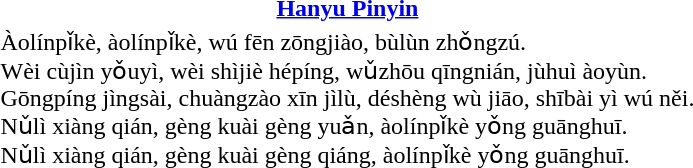<table>
<tr>
<th><a href='#'>Hanyu Pinyin</a></th>
</tr>
<tr>
<td>Àolínpǐkè, àolínpǐkè, wú fēn zōngjiào, bùlùn zhǒngzú.<br>Wèi cùjìn yǒuyì, wèi shìjiè hépíng, wǔzhōu qīngnián, jùhuì àoyùn.<br>Gōngpíng jìngsài, chuàngzào xīn jìlù, déshèng wù jiāo, shībài yì wú něi.<br>Nǔlì xiàng qián, gèng kuài gèng yuǎn, àolínpǐkè yǒng guānghuī.<br>Nǔlì xiàng qián, gèng kuài gèng qiáng, àolínpǐkè yǒng guānghuī.</td>
</tr>
</table>
